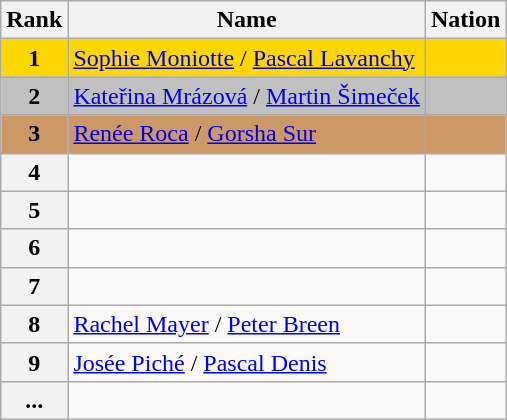<table class="wikitable">
<tr>
<th>Rank</th>
<th>Name</th>
<th>Nation</th>
</tr>
<tr bgcolor="gold">
<td align="center"><strong>1</strong></td>
<td><a href='#'>Sophie Moniotte</a> / <a href='#'>Pascal Lavanchy</a></td>
<td></td>
</tr>
<tr bgcolor="silver">
<td align="center"><strong>2</strong></td>
<td><a href='#'>Kateřina Mrázová</a> / <a href='#'>Martin Šimeček</a></td>
<td></td>
</tr>
<tr bgcolor="cc9966">
<td align="center"><strong>3</strong></td>
<td><a href='#'>Renée Roca</a> / <a href='#'>Gorsha Sur</a></td>
<td></td>
</tr>
<tr>
<th>4</th>
<td></td>
<td></td>
</tr>
<tr>
<th>5</th>
<td></td>
<td></td>
</tr>
<tr>
<th>6</th>
<td></td>
<td></td>
</tr>
<tr>
<th>7</th>
<td></td>
<td></td>
</tr>
<tr>
<th>8</th>
<td><a href='#'>Rachel Mayer</a> / <a href='#'>Peter Breen</a></td>
<td></td>
</tr>
<tr>
<th>9</th>
<td><a href='#'>Josée Piché</a> / <a href='#'>Pascal Denis</a></td>
<td></td>
</tr>
<tr>
<th>...</th>
<td></td>
<td></td>
</tr>
</table>
